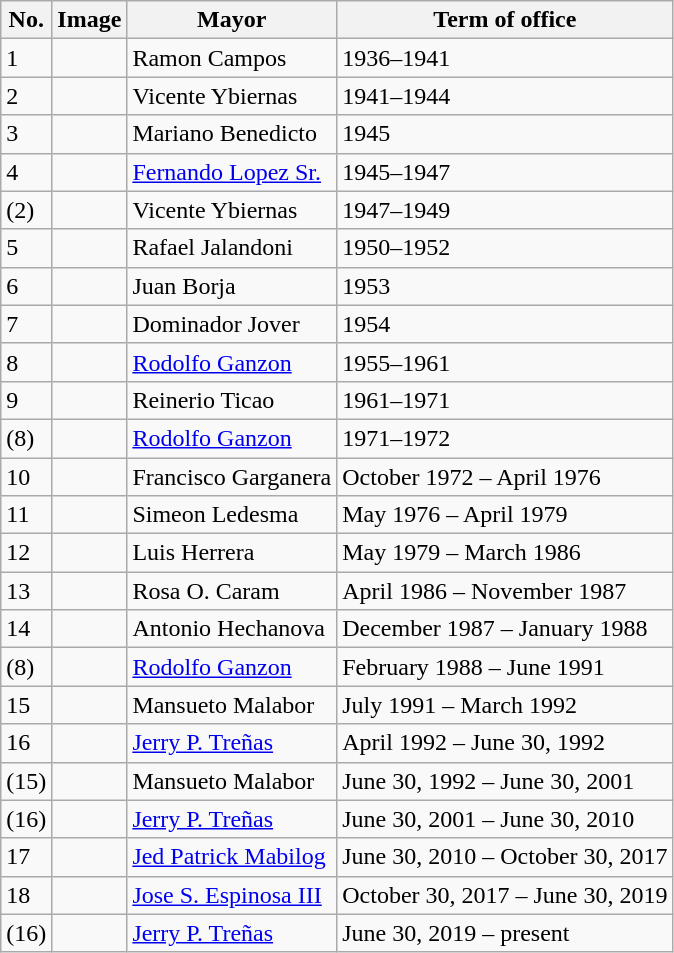<table class="wikitable">
<tr>
<th>No.</th>
<th>Image</th>
<th>Mayor</th>
<th>Term of office</th>
</tr>
<tr>
<td>1</td>
<td></td>
<td>Ramon Campos</td>
<td>1936–1941</td>
</tr>
<tr>
<td>2</td>
<td></td>
<td>Vicente Ybiernas</td>
<td>1941–1944</td>
</tr>
<tr>
<td>3</td>
<td></td>
<td>Mariano Benedicto</td>
<td>1945</td>
</tr>
<tr>
<td>4</td>
<td></td>
<td><a href='#'>Fernando Lopez Sr.</a></td>
<td>1945–1947</td>
</tr>
<tr>
<td>(2)</td>
<td></td>
<td>Vicente Ybiernas</td>
<td>1947–1949</td>
</tr>
<tr>
<td>5</td>
<td></td>
<td>Rafael Jalandoni</td>
<td>1950–1952</td>
</tr>
<tr>
<td>6</td>
<td></td>
<td>Juan Borja</td>
<td>1953</td>
</tr>
<tr>
<td>7</td>
<td></td>
<td>Dominador Jover</td>
<td>1954</td>
</tr>
<tr>
<td>8</td>
<td></td>
<td><a href='#'>Rodolfo Ganzon</a></td>
<td>1955–1961</td>
</tr>
<tr>
<td>9</td>
<td></td>
<td>Reinerio Ticao</td>
<td>1961–1971</td>
</tr>
<tr>
<td>(8)</td>
<td></td>
<td><a href='#'>Rodolfo Ganzon</a></td>
<td>1971–1972</td>
</tr>
<tr>
<td>10</td>
<td></td>
<td>Francisco Garganera</td>
<td>October 1972 – April 1976</td>
</tr>
<tr>
<td>11</td>
<td></td>
<td>Simeon Ledesma</td>
<td>May 1976 – April 1979</td>
</tr>
<tr>
<td>12</td>
<td></td>
<td>Luis Herrera</td>
<td>May 1979 – March 1986</td>
</tr>
<tr>
<td>13</td>
<td></td>
<td>Rosa O. Caram</td>
<td>April 1986 – November 1987</td>
</tr>
<tr>
<td>14</td>
<td></td>
<td>Antonio Hechanova</td>
<td>December 1987 – January 1988</td>
</tr>
<tr>
<td>(8)</td>
<td></td>
<td><a href='#'>Rodolfo Ganzon</a></td>
<td>February 1988 – June 1991</td>
</tr>
<tr>
<td>15</td>
<td></td>
<td>Mansueto Malabor</td>
<td>July 1991 – March 1992</td>
</tr>
<tr>
<td>16</td>
<td></td>
<td><a href='#'>Jerry P. Treñas</a></td>
<td>April 1992 – June 30, 1992</td>
</tr>
<tr>
<td>(15)</td>
<td></td>
<td>Mansueto Malabor</td>
<td>June 30, 1992 – June 30, 2001</td>
</tr>
<tr>
<td>(16)</td>
<td></td>
<td><a href='#'>Jerry P. Treñas</a></td>
<td>June 30, 2001 – June 30, 2010</td>
</tr>
<tr>
<td>17</td>
<td></td>
<td><a href='#'>Jed Patrick Mabilog</a></td>
<td>June 30, 2010 – October 30, 2017</td>
</tr>
<tr>
<td>18</td>
<td></td>
<td><a href='#'>Jose S. Espinosa III</a></td>
<td>October 30, 2017 – June 30, 2019</td>
</tr>
<tr>
<td>(16)</td>
<td></td>
<td><a href='#'>Jerry P. Treñas</a></td>
<td>June 30, 2019 – present</td>
</tr>
</table>
